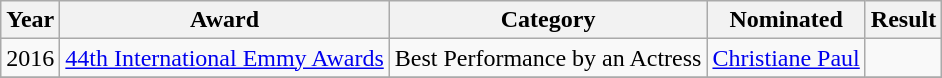<table class="wikitable">
<tr>
<th>Year</th>
<th>Award</th>
<th>Category</th>
<th>Nominated</th>
<th>Result</th>
</tr>
<tr>
<td>2016</td>
<td><a href='#'>44th International Emmy Awards</a></td>
<td>Best Performance by an Actress</td>
<td><a href='#'>Christiane Paul</a></td>
<td></td>
</tr>
<tr>
</tr>
</table>
